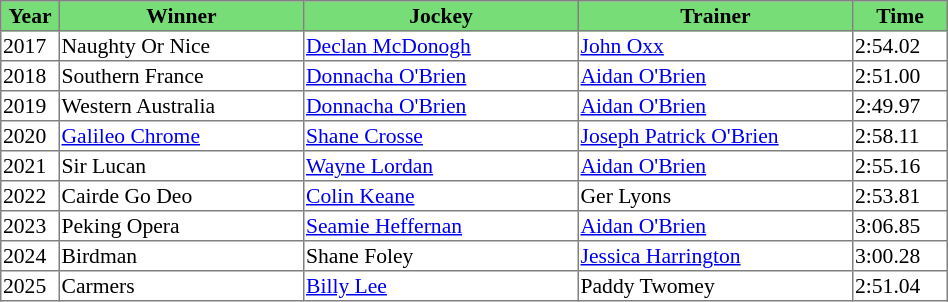<table class = "sortable" | border="1" style="border-collapse: collapse; font-size:90%">
<tr bgcolor="#77dd77" align="center">
<th style="width:36px"><strong>Year</strong></th>
<th style="width:160px"><strong>Winner</strong></th>
<th style="width:180px"><strong>Jockey</strong></th>
<th style="width:180px"><strong>Trainer</strong></th>
<th style="width:60px"><strong>Time</strong></th>
</tr>
<tr>
<td>2017</td>
<td>Naughty Or Nice</td>
<td><a href='#'>Declan McDonogh</a></td>
<td><a href='#'>John Oxx</a></td>
<td>2:54.02</td>
</tr>
<tr>
<td>2018</td>
<td>Southern France</td>
<td><a href='#'>Donnacha O'Brien</a></td>
<td><a href='#'>Aidan O'Brien</a></td>
<td>2:51.00</td>
</tr>
<tr>
<td>2019</td>
<td>Western Australia</td>
<td><a href='#'>Donnacha O'Brien</a></td>
<td><a href='#'>Aidan O'Brien</a></td>
<td>2:49.97</td>
</tr>
<tr>
<td>2020</td>
<td><a href='#'>Galileo Chrome</a></td>
<td><a href='#'>Shane Crosse</a></td>
<td><a href='#'>Joseph Patrick O'Brien</a></td>
<td>2:58.11</td>
</tr>
<tr>
<td>2021</td>
<td>Sir Lucan</td>
<td><a href='#'>Wayne Lordan</a></td>
<td><a href='#'>Aidan O'Brien</a></td>
<td>2:55.16</td>
</tr>
<tr>
<td>2022</td>
<td>Cairde Go Deo</td>
<td><a href='#'>Colin Keane</a></td>
<td>Ger Lyons</td>
<td>2:53.81</td>
</tr>
<tr>
<td>2023</td>
<td>Peking Opera</td>
<td><a href='#'>Seamie Heffernan</a></td>
<td><a href='#'>Aidan O'Brien</a></td>
<td>3:06.85</td>
</tr>
<tr>
<td>2024</td>
<td>Birdman</td>
<td>Shane Foley</td>
<td><a href='#'>Jessica Harrington</a></td>
<td>3:00.28</td>
</tr>
<tr>
<td>2025</td>
<td>Carmers</td>
<td><a href='#'>Billy Lee</a></td>
<td>Paddy Twomey</td>
<td>2:51.04</td>
</tr>
</table>
